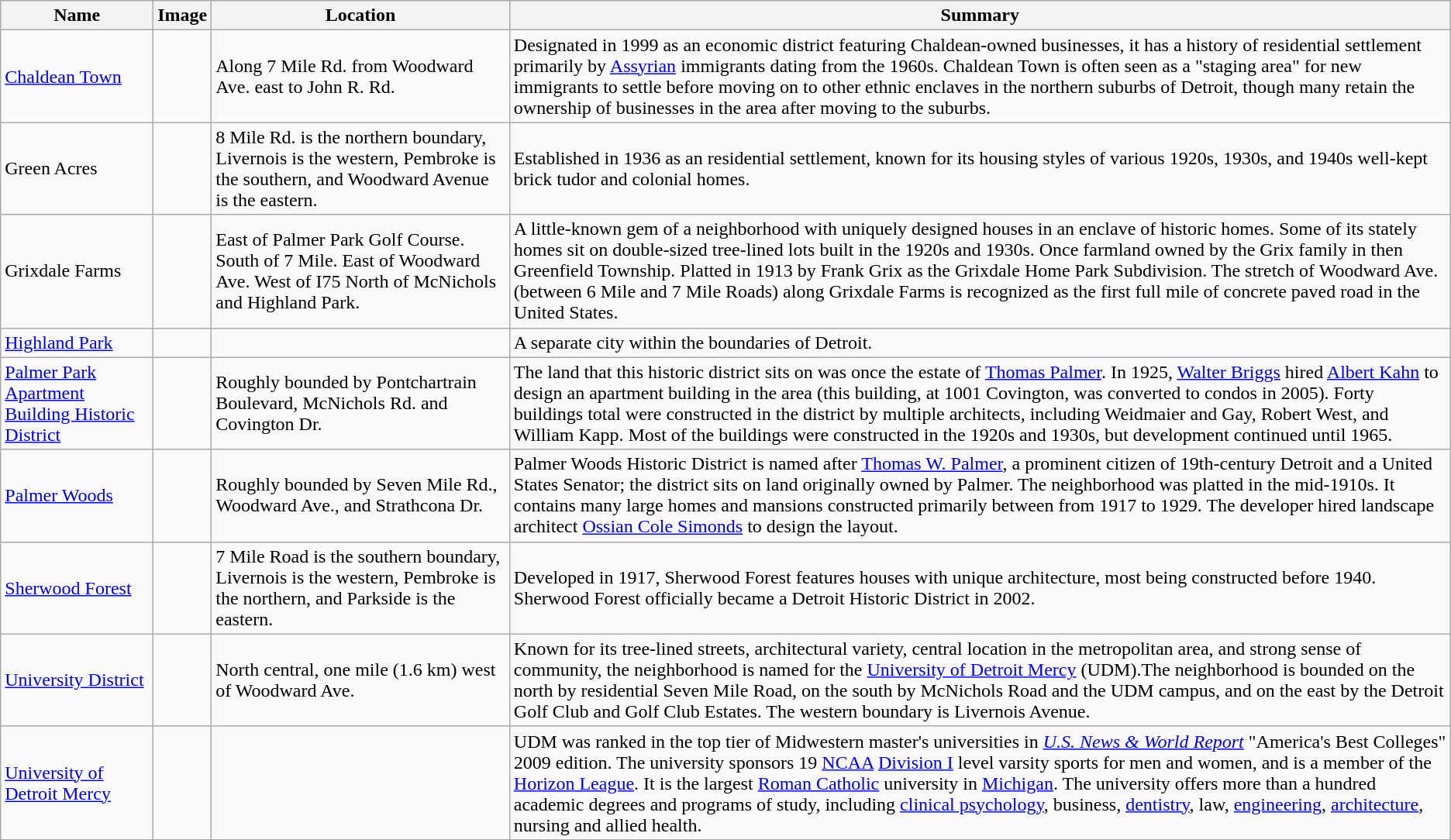<table class="wikitable sortable">
<tr>
<th style="background:light gray; color:black">Name</th>
<th class="unsortable" style="background:light gray; color:black">Image</th>
<th class="unsortable" style="background:light gray; color:black">Location</th>
<th class="unsortable" style="background:light gray; color:black">Summary</th>
</tr>
<tr>
<td><a href='#'>Chaldean Town</a></td>
<td></td>
<td>Along 7 Mile Rd. from Woodward Ave. east to John R. Rd.</td>
<td>Designated in 1999 as an economic district featuring Chaldean-owned businesses, it has a history of residential settlement primarily by <a href='#'>Assyrian</a> immigrants dating from the 1960s. Chaldean Town is often seen as a "staging area" for new immigrants to settle before moving on to other ethnic enclaves in the northern suburbs of Detroit, though many retain the ownership of businesses in the area after moving to the suburbs.</td>
</tr>
<tr>
<td>Green Acres</td>
<td></td>
<td>8 Mile Rd. is the northern boundary, Livernois is the western, Pembroke is the southern, and Woodward Avenue is the eastern.</td>
<td>Established in 1936 as an residential settlement, known for its housing styles of various 1920s, 1930s, and 1940s well-kept brick tudor and colonial homes.</td>
</tr>
<tr>
<td>Grixdale Farms</td>
<td></td>
<td>East of Palmer Park Golf Course. South of 7 Mile. East of Woodward Ave. West of I75 North of McNichols and Highland Park.</td>
<td>A little-known gem of a neighborhood with uniquely designed houses in an enclave of historic homes. Some of its stately homes sit on double-sized tree-lined lots built in the 1920s and 1930s. Once farmland owned by the Grix family in then Greenfield Township. Platted in 1913 by Frank Grix as the Grixdale Home Park Subdivision. The stretch of Woodward Ave. (between 6 Mile and 7 Mile Roads) along Grixdale Farms is recognized as the first full mile of concrete paved road in the United States.</td>
</tr>
<tr>
<td><a href='#'>Highland Park</a></td>
<td></td>
<td><small></small></td>
<td>A separate city within the boundaries of Detroit.</td>
</tr>
<tr>
<td><a href='#'>Palmer Park Apartment Building Historic District</a></td>
<td></td>
<td>Roughly bounded by Pontchartrain Boulevard, McNichols Rd. and Covington Dr.<br><small></small></td>
<td>The land that this historic district sits on was once the estate of <a href='#'>Thomas Palmer</a>. In 1925, <a href='#'>Walter Briggs</a> hired <a href='#'>Albert Kahn</a> to design an apartment building in the area (this building, at 1001 Covington, was converted to condos in 2005). Forty buildings total were constructed in the district by multiple architects, including Weidmaier and Gay, Robert West, and William Kapp. Most of the buildings were constructed in the 1920s and 1930s, but development continued until 1965.</td>
</tr>
<tr>
<td><a href='#'>Palmer Woods</a></td>
<td></td>
<td>Roughly bounded by Seven Mile Rd., Woodward Ave., and Strathcona Dr.<br><small></small></td>
<td>Palmer Woods Historic District is named after <a href='#'>Thomas W. Palmer</a>, a prominent citizen of 19th-century Detroit and a United States Senator; the district sits on land originally owned by Palmer. The neighborhood was platted in the mid-1910s. It contains many large homes and mansions constructed primarily between from 1917 to 1929. The developer hired landscape architect <a href='#'>Ossian Cole Simonds</a> to design the layout.</td>
</tr>
<tr>
<td><a href='#'>Sherwood Forest</a></td>
<td></td>
<td>7 Mile Road is the southern boundary, Livernois is the western, Pembroke is the northern, and Parkside is the eastern.</td>
<td>Developed in 1917, Sherwood Forest features houses with unique architecture, most being constructed before 1940. Sherwood Forest officially became a Detroit Historic District in 2002.</td>
</tr>
<tr>
<td><a href='#'>University District</a></td>
<td></td>
<td>North central, one mile (1.6 km) west of Woodward Ave.</td>
<td>Known for its tree-lined streets, architectural variety, central location in the metropolitan area, and strong sense of community, the neighborhood is named for the <a href='#'>University of Detroit Mercy</a> (UDM).The neighborhood is bounded on the north by residential Seven Mile Road, on the south by McNichols Road and the UDM campus, and on the east by the Detroit Golf Club and Golf Club Estates. The western boundary is Livernois Avenue.</td>
</tr>
<tr>
<td><a href='#'>University of Detroit Mercy</a></td>
<td></td>
<td></td>
<td>UDM was ranked in the top tier of Midwestern master's universities in <em><a href='#'>U.S. News & World Report</a></em> "America's Best Colleges" 2009 edition. The university sponsors 19 <a href='#'>NCAA</a> <a href='#'>Division I</a> level varsity sports for men and women, and is a member of the <a href='#'>Horizon League</a>. It is the largest <a href='#'>Roman Catholic</a> university in <a href='#'>Michigan</a>. The university offers more than a hundred academic degrees and programs of study, including <a href='#'>clinical psychology</a>, business, <a href='#'>dentistry</a>, law, <a href='#'>engineering</a>, <a href='#'>architecture</a>, nursing and allied health.</td>
</tr>
</table>
